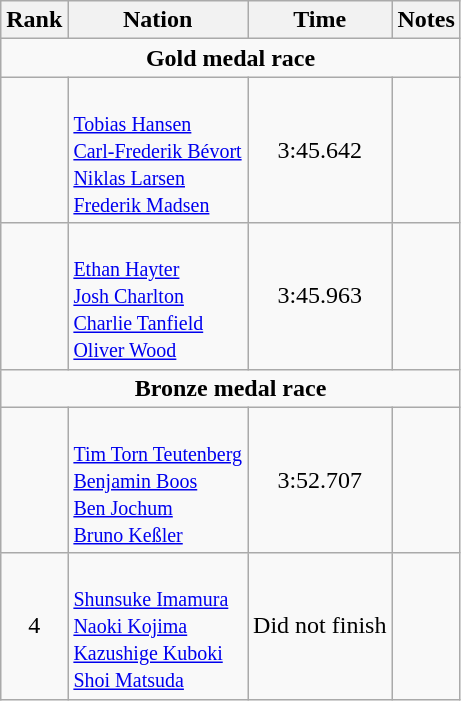<table class="wikitable" style="text-align:center">
<tr>
<th>Rank</th>
<th>Nation</th>
<th>Time</th>
<th>Notes</th>
</tr>
<tr>
<td colspan=6><strong>Gold medal race</strong></td>
</tr>
<tr>
<td></td>
<td align=left><br><small><a href='#'>Tobias Hansen</a><br><a href='#'>Carl-Frederik Bévort</a><br><a href='#'>Niklas Larsen</a><br><a href='#'>Frederik Madsen</a></small></td>
<td>3:45.642</td>
<td></td>
</tr>
<tr>
<td></td>
<td align=left><br><small><a href='#'>Ethan Hayter</a><br><a href='#'>Josh Charlton</a><br><a href='#'>Charlie Tanfield</a><br><a href='#'>Oliver Wood</a></small></td>
<td>3:45.963</td>
<td></td>
</tr>
<tr>
<td colspan=6><strong>Bronze medal race</strong></td>
</tr>
<tr>
<td></td>
<td align=left><br><small><a href='#'>Tim Torn Teutenberg</a><br><a href='#'>Benjamin Boos</a><br><a href='#'>Ben Jochum</a><br><a href='#'>Bruno Keßler</a></small></td>
<td>3:52.707</td>
<td></td>
</tr>
<tr>
<td>4</td>
<td align=left><br><small><a href='#'>Shunsuke Imamura</a><br><a href='#'>Naoki Kojima</a><br><a href='#'>Kazushige Kuboki</a><br><a href='#'>Shoi Matsuda</a></small></td>
<td>Did not finish</td>
</tr>
</table>
